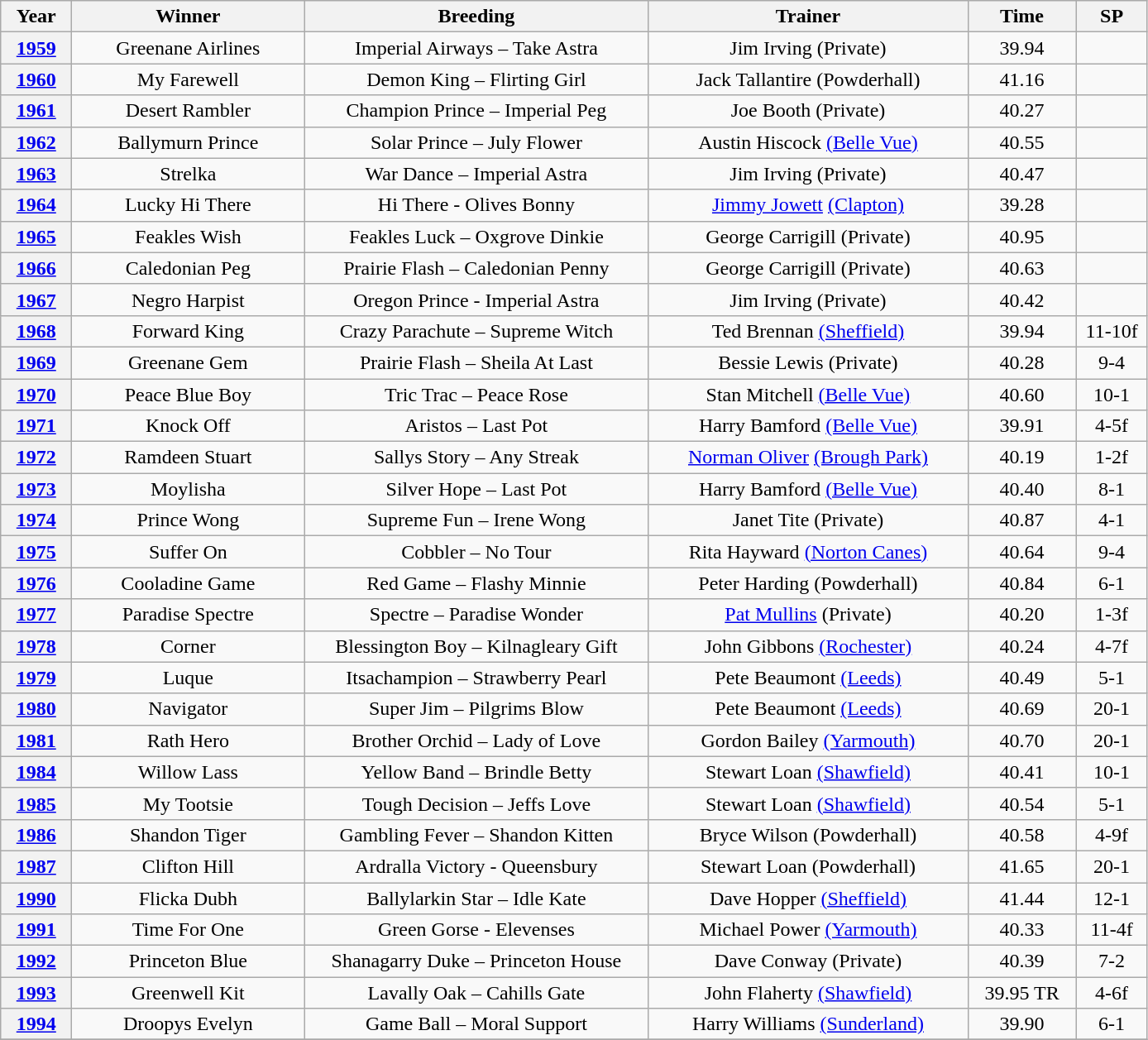<table class="wikitable" style="text-align:center">
<tr>
<th width=50>Year</th>
<th width=180>Winner</th>
<th width=270>Breeding</th>
<th width=250>Trainer</th>
<th width=80>Time</th>
<th width=50>SP</th>
</tr>
<tr>
<th><a href='#'>1959</a></th>
<td>Greenane Airlines</td>
<td>Imperial Airways – Take Astra</td>
<td>Jim Irving (Private)</td>
<td>39.94</td>
<td></td>
</tr>
<tr>
<th><a href='#'>1960</a></th>
<td>My Farewell</td>
<td>Demon King – Flirting Girl</td>
<td>Jack Tallantire (Powderhall)</td>
<td>41.16</td>
<td></td>
</tr>
<tr>
<th><a href='#'>1961</a></th>
<td>Desert Rambler</td>
<td>Champion Prince – Imperial Peg</td>
<td>Joe Booth (Private)</td>
<td>40.27</td>
<td></td>
</tr>
<tr>
<th><a href='#'>1962</a></th>
<td>Ballymurn Prince</td>
<td>Solar Prince – July Flower</td>
<td>Austin Hiscock <a href='#'>(Belle Vue)</a></td>
<td>40.55</td>
<td></td>
</tr>
<tr>
<th><a href='#'>1963</a></th>
<td>Strelka</td>
<td>War Dance – Imperial Astra</td>
<td>Jim Irving (Private)</td>
<td>40.47</td>
<td></td>
</tr>
<tr>
<th><a href='#'>1964</a></th>
<td>Lucky Hi There</td>
<td>Hi There - Olives Bonny</td>
<td><a href='#'>Jimmy Jowett</a> <a href='#'>(Clapton)</a></td>
<td>39.28</td>
<td></td>
</tr>
<tr>
<th><a href='#'>1965</a></th>
<td>Feakles Wish</td>
<td>Feakles Luck – Oxgrove Dinkie</td>
<td>George Carrigill (Private)</td>
<td>40.95</td>
<td></td>
</tr>
<tr>
<th><a href='#'>1966</a></th>
<td>Caledonian Peg</td>
<td>Prairie Flash – Caledonian Penny</td>
<td>George Carrigill (Private)</td>
<td>40.63</td>
<td></td>
</tr>
<tr>
<th><a href='#'>1967</a></th>
<td>Negro Harpist</td>
<td>Oregon Prince - Imperial Astra</td>
<td>Jim Irving (Private)</td>
<td>40.42</td>
<td></td>
</tr>
<tr>
<th><a href='#'>1968</a></th>
<td>Forward King</td>
<td>Crazy Parachute – Supreme Witch</td>
<td>Ted Brennan <a href='#'>(Sheffield)</a></td>
<td>39.94</td>
<td>11-10f</td>
</tr>
<tr>
<th><a href='#'>1969</a></th>
<td>Greenane Gem</td>
<td>Prairie Flash – Sheila At Last</td>
<td>Bessie Lewis (Private)</td>
<td>40.28</td>
<td>9-4</td>
</tr>
<tr>
<th><a href='#'>1970</a></th>
<td>Peace Blue Boy</td>
<td>Tric Trac – Peace Rose</td>
<td>Stan Mitchell <a href='#'>(Belle Vue)</a></td>
<td>40.60</td>
<td>10-1</td>
</tr>
<tr>
<th><a href='#'>1971</a></th>
<td>Knock Off</td>
<td>Aristos – Last Pot</td>
<td>Harry Bamford <a href='#'>(Belle Vue)</a></td>
<td>39.91</td>
<td>4-5f</td>
</tr>
<tr>
<th><a href='#'>1972</a></th>
<td>Ramdeen Stuart</td>
<td>Sallys Story – Any Streak</td>
<td><a href='#'>Norman Oliver</a> <a href='#'>(Brough Park)</a></td>
<td>40.19</td>
<td>1-2f</td>
</tr>
<tr>
<th><a href='#'>1973</a></th>
<td>Moylisha</td>
<td>Silver Hope – Last Pot</td>
<td>Harry Bamford <a href='#'>(Belle Vue)</a></td>
<td>40.40</td>
<td>8-1</td>
</tr>
<tr>
<th><a href='#'>1974</a></th>
<td>Prince Wong</td>
<td>Supreme Fun – Irene Wong</td>
<td>Janet Tite (Private)</td>
<td>40.87</td>
<td>4-1</td>
</tr>
<tr>
<th><a href='#'>1975</a></th>
<td>Suffer On</td>
<td>Cobbler – No Tour</td>
<td>Rita Hayward <a href='#'>(Norton Canes)</a></td>
<td>40.64</td>
<td>9-4</td>
</tr>
<tr>
<th><a href='#'>1976</a></th>
<td>Cooladine Game</td>
<td>Red Game – Flashy Minnie</td>
<td>Peter Harding (Powderhall)</td>
<td>40.84</td>
<td>6-1</td>
</tr>
<tr>
<th><a href='#'>1977</a></th>
<td>Paradise Spectre</td>
<td>Spectre – Paradise Wonder</td>
<td><a href='#'>Pat Mullins</a> (Private)</td>
<td>40.20</td>
<td>1-3f</td>
</tr>
<tr>
<th><a href='#'>1978</a></th>
<td> Corner</td>
<td>Blessington Boy – Kilnagleary Gift</td>
<td>John Gibbons <a href='#'>(Rochester)</a></td>
<td>40.24</td>
<td>4-7f</td>
</tr>
<tr>
<th><a href='#'>1979</a></th>
<td>Luque</td>
<td>Itsachampion – Strawberry Pearl</td>
<td>Pete Beaumont <a href='#'>(Leeds)</a></td>
<td>40.49</td>
<td>5-1</td>
</tr>
<tr>
<th><a href='#'>1980</a></th>
<td>Navigator</td>
<td>Super Jim – Pilgrims Blow</td>
<td>Pete Beaumont <a href='#'>(Leeds)</a></td>
<td>40.69</td>
<td>20-1</td>
</tr>
<tr>
<th><a href='#'>1981</a></th>
<td>Rath Hero</td>
<td>Brother Orchid – Lady of Love</td>
<td>Gordon Bailey <a href='#'>(Yarmouth)</a></td>
<td>40.70</td>
<td>20-1</td>
</tr>
<tr>
<th><a href='#'>1984</a></th>
<td>Willow Lass</td>
<td>Yellow Band – Brindle Betty</td>
<td>Stewart Loan <a href='#'>(Shawfield)</a></td>
<td>40.41</td>
<td>10-1</td>
</tr>
<tr>
<th><a href='#'>1985</a></th>
<td>My Tootsie</td>
<td>Tough Decision – Jeffs Love</td>
<td>Stewart Loan <a href='#'>(Shawfield)</a></td>
<td>40.54</td>
<td>5-1</td>
</tr>
<tr>
<th><a href='#'>1986</a></th>
<td>Shandon Tiger</td>
<td>Gambling Fever – Shandon Kitten</td>
<td>Bryce Wilson (Powderhall)</td>
<td>40.58</td>
<td>4-9f</td>
</tr>
<tr>
<th><a href='#'>1987</a></th>
<td>Clifton Hill</td>
<td>Ardralla Victory - Queensbury</td>
<td>Stewart Loan (Powderhall)</td>
<td>41.65</td>
<td>20-1</td>
</tr>
<tr>
<th><a href='#'>1990</a></th>
<td>Flicka Dubh</td>
<td>Ballylarkin Star – Idle Kate</td>
<td>Dave Hopper <a href='#'>(Sheffield)</a></td>
<td>41.44</td>
<td>12-1</td>
</tr>
<tr>
<th><a href='#'>1991</a></th>
<td>Time For One</td>
<td>Green Gorse - Elevenses</td>
<td>Michael Power <a href='#'>(Yarmouth)</a></td>
<td>40.33</td>
<td>11-4f</td>
</tr>
<tr>
<th><a href='#'>1992</a></th>
<td>Princeton Blue</td>
<td>Shanagarry Duke – Princeton House</td>
<td>Dave Conway (Private)</td>
<td>40.39</td>
<td>7-2</td>
</tr>
<tr>
<th><a href='#'>1993</a></th>
<td>Greenwell Kit</td>
<td>Lavally Oak – Cahills Gate</td>
<td>John Flaherty <a href='#'>(Shawfield)</a></td>
<td>39.95 TR</td>
<td>4-6f</td>
</tr>
<tr>
<th><a href='#'>1994</a></th>
<td>Droopys Evelyn</td>
<td>Game Ball – Moral Support</td>
<td>Harry Williams <a href='#'>(Sunderland)</a></td>
<td>39.90</td>
<td>6-1</td>
</tr>
<tr>
</tr>
</table>
